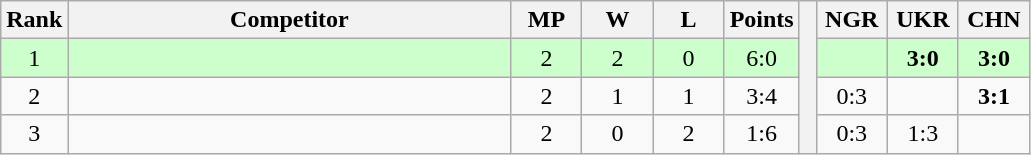<table class="wikitable" style="text-align:center">
<tr>
<th>Rank</th>
<th style="width:18em">Competitor</th>
<th style="width:2.5em">MP</th>
<th style="width:2.5em">W</th>
<th style="width:2.5em">L</th>
<th>Points</th>
<th rowspan="4"> </th>
<th style="width:2.5em">NGR</th>
<th style="width:2.5em">UKR</th>
<th style="width:2.5em">CHN</th>
</tr>
<tr style="background:#cfc;">
<td>1</td>
<td style="text-align:left"></td>
<td>2</td>
<td>2</td>
<td>0</td>
<td>6:0</td>
<td></td>
<td><strong>3:0</strong></td>
<td><strong>3:0</strong></td>
</tr>
<tr>
<td>2</td>
<td style="text-align:left"></td>
<td>2</td>
<td>1</td>
<td>1</td>
<td>3:4</td>
<td>0:3</td>
<td></td>
<td><strong>3:1</strong></td>
</tr>
<tr>
<td>3</td>
<td style="text-align:left"></td>
<td>2</td>
<td>0</td>
<td>2</td>
<td>1:6</td>
<td>0:3</td>
<td>1:3</td>
<td></td>
</tr>
</table>
